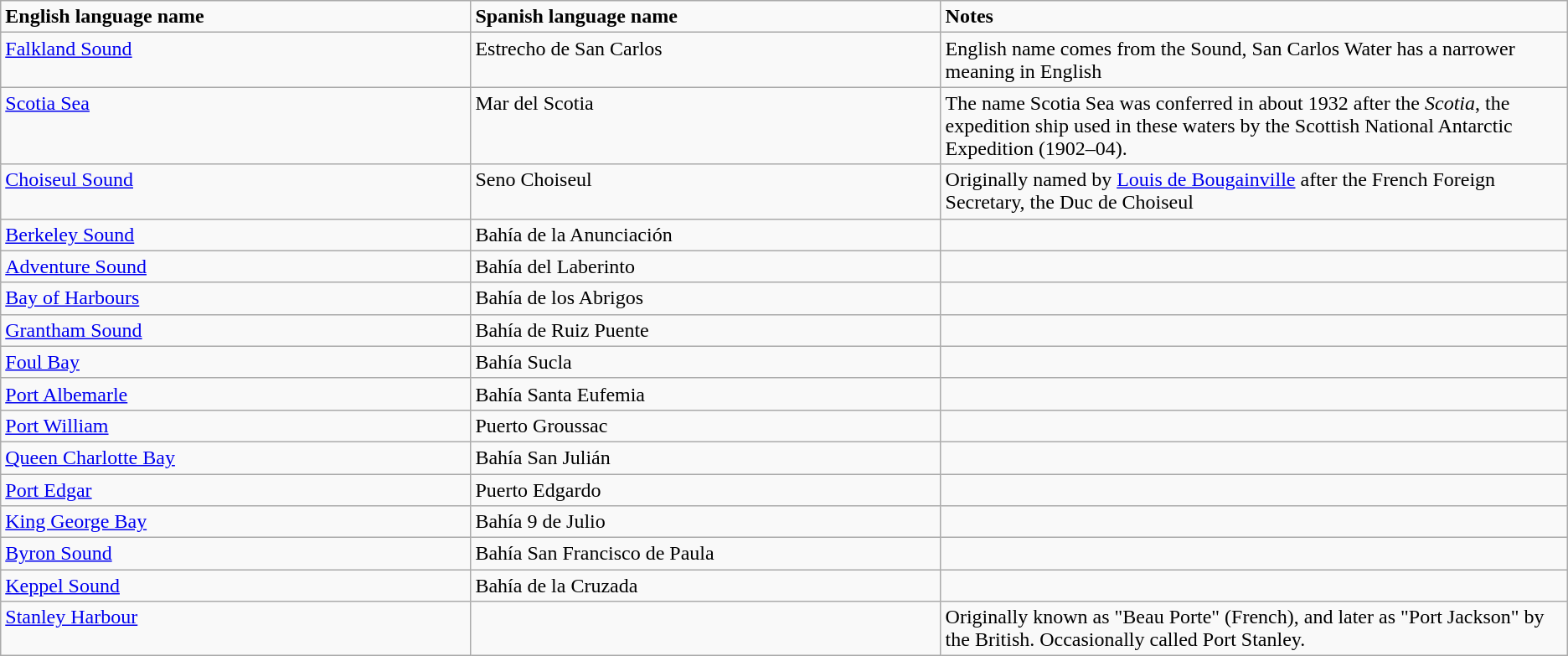<table class="wikitable">
<tr>
<td style="width:30%"><strong>English language name</strong></td>
<td style="width:30%"><strong>Spanish language name</strong></td>
<td style="width:40%"><strong>Notes</strong></td>
</tr>
<tr valign="top">
<td><a href='#'>Falkland Sound</a></td>
<td>Estrecho de San Carlos</td>
<td>English name comes from the Sound, San Carlos Water has a narrower meaning in English</td>
</tr>
<tr valign="top">
<td><a href='#'>Scotia Sea</a></td>
<td>Mar del Scotia</td>
<td>The name Scotia Sea was conferred in about 1932 after the <em>Scotia</em>, the expedition ship used in these waters by the Scottish National Antarctic Expedition (1902–04).</td>
</tr>
<tr valign="top">
<td><a href='#'>Choiseul Sound</a></td>
<td>Seno Choiseul</td>
<td>Originally named by <a href='#'>Louis de Bougainville</a> after the French Foreign Secretary, the Duc de Choiseul</td>
</tr>
<tr valign="top">
<td><a href='#'>Berkeley Sound</a></td>
<td>Bahía de la Anunciación</td>
<td></td>
</tr>
<tr valign="top">
<td><a href='#'>Adventure Sound</a></td>
<td>Bahía del Laberinto</td>
<td></td>
</tr>
<tr valign="top">
<td><a href='#'>Bay of Harbours</a></td>
<td>Bahía de los Abrigos</td>
<td></td>
</tr>
<tr valign="top">
<td><a href='#'>Grantham Sound</a></td>
<td>Bahía de Ruiz Puente</td>
<td></td>
</tr>
<tr valign="top">
<td><a href='#'>Foul Bay</a></td>
<td>Bahía Sucla</td>
<td></td>
</tr>
<tr valign="top">
<td><a href='#'>Port Albemarle</a></td>
<td>Bahía Santa Eufemia</td>
<td></td>
</tr>
<tr valign="top">
<td><a href='#'>Port William</a></td>
<td>Puerto Groussac</td>
<td></td>
</tr>
<tr valign="top">
<td><a href='#'>Queen Charlotte Bay</a></td>
<td>Bahía San Julián</td>
<td></td>
</tr>
<tr valign="top">
<td><a href='#'>Port Edgar</a></td>
<td>Puerto Edgardo</td>
<td></td>
</tr>
<tr valign="top">
<td><a href='#'>King George Bay</a></td>
<td>Bahía 9 de Julio</td>
<td></td>
</tr>
<tr valign="top">
<td><a href='#'>Byron Sound</a></td>
<td>Bahía San Francisco de Paula</td>
<td></td>
</tr>
<tr valign="top">
<td><a href='#'>Keppel Sound</a></td>
<td>Bahía de la Cruzada</td>
<td></td>
</tr>
<tr valign="top">
<td><a href='#'>Stanley Harbour</a></td>
<td></td>
<td>Originally known as "Beau Porte" (French), and later as "Port Jackson" by the British. Occasionally called Port Stanley.</td>
</tr>
</table>
